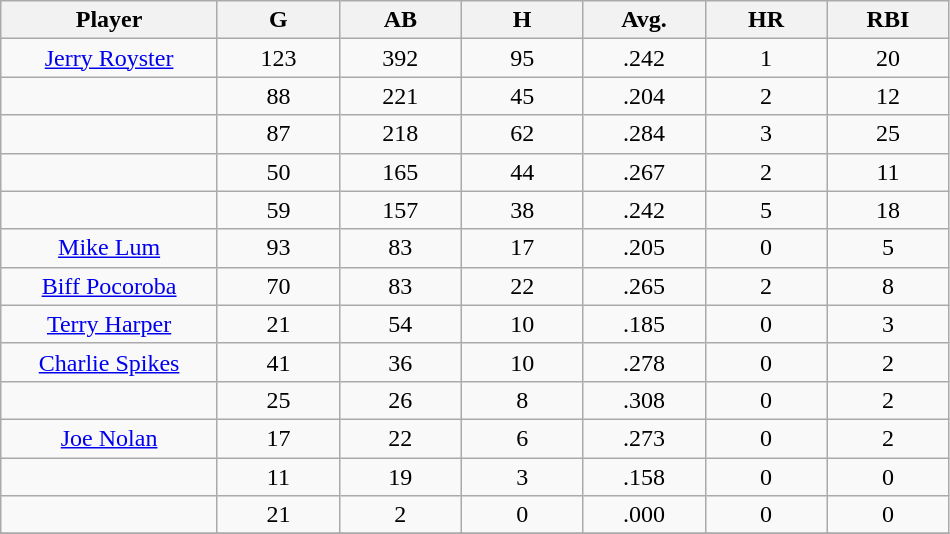<table class="wikitable sortable">
<tr>
<th bgcolor="#DDDDFF" width="16%">Player</th>
<th bgcolor="#DDDDFF" width="9%">G</th>
<th bgcolor="#DDDDFF" width="9%">AB</th>
<th bgcolor="#DDDDFF" width="9%">H</th>
<th bgcolor="#DDDDFF" width="9%">Avg.</th>
<th bgcolor="#DDDDFF" width="9%">HR</th>
<th bgcolor="#DDDDFF" width="9%">RBI</th>
</tr>
<tr align="center">
<td><a href='#'>Jerry Royster</a></td>
<td>123</td>
<td>392</td>
<td>95</td>
<td>.242</td>
<td>1</td>
<td>20</td>
</tr>
<tr align="center">
<td></td>
<td>88</td>
<td>221</td>
<td>45</td>
<td>.204</td>
<td>2</td>
<td>12</td>
</tr>
<tr align="center">
<td></td>
<td>87</td>
<td>218</td>
<td>62</td>
<td>.284</td>
<td>3</td>
<td>25</td>
</tr>
<tr align="center">
<td></td>
<td>50</td>
<td>165</td>
<td>44</td>
<td>.267</td>
<td>2</td>
<td>11</td>
</tr>
<tr align="center">
<td></td>
<td>59</td>
<td>157</td>
<td>38</td>
<td>.242</td>
<td>5</td>
<td>18</td>
</tr>
<tr align="center">
<td><a href='#'>Mike Lum</a></td>
<td>93</td>
<td>83</td>
<td>17</td>
<td>.205</td>
<td>0</td>
<td>5</td>
</tr>
<tr align="center">
<td><a href='#'>Biff Pocoroba</a></td>
<td>70</td>
<td>83</td>
<td>22</td>
<td>.265</td>
<td>2</td>
<td>8</td>
</tr>
<tr align="center">
<td><a href='#'>Terry Harper</a></td>
<td>21</td>
<td>54</td>
<td>10</td>
<td>.185</td>
<td>0</td>
<td>3</td>
</tr>
<tr align="center">
<td><a href='#'>Charlie Spikes</a></td>
<td>41</td>
<td>36</td>
<td>10</td>
<td>.278</td>
<td>0</td>
<td>2</td>
</tr>
<tr align="center">
<td></td>
<td>25</td>
<td>26</td>
<td>8</td>
<td>.308</td>
<td>0</td>
<td>2</td>
</tr>
<tr align="center">
<td><a href='#'>Joe Nolan</a></td>
<td>17</td>
<td>22</td>
<td>6</td>
<td>.273</td>
<td>0</td>
<td>2</td>
</tr>
<tr align="center">
<td></td>
<td>11</td>
<td>19</td>
<td>3</td>
<td>.158</td>
<td>0</td>
<td>0</td>
</tr>
<tr align="center">
<td></td>
<td>21</td>
<td>2</td>
<td>0</td>
<td>.000</td>
<td>0</td>
<td>0</td>
</tr>
<tr align="center">
</tr>
</table>
